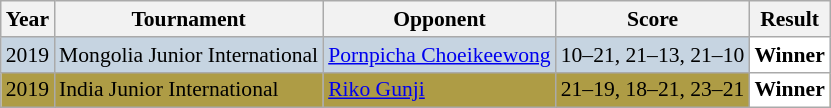<table class="sortable wikitable" style="font-size: 90%;">
<tr>
<th>Year</th>
<th>Tournament</th>
<th>Opponent</th>
<th>Score</th>
<th>Result</th>
</tr>
<tr style="background:#C6D4E1">
<td align="center">2019</td>
<td align="left">Mongolia Junior International</td>
<td align="left"> <a href='#'>Pornpicha Choeikeewong</a></td>
<td align="left">10–21, 21–13, 21–10</td>
<td style="text-align:left; background:white"> <strong>Winner</strong></td>
</tr>
<tr style="background:#AE9C45">
<td align="center">2019</td>
<td align="left">India Junior International</td>
<td align="left"> <a href='#'>Riko Gunji</a></td>
<td align="left">21–19, 18–21, 23–21</td>
<td style="text-align:left; background:white"> <strong>Winner</strong></td>
</tr>
</table>
